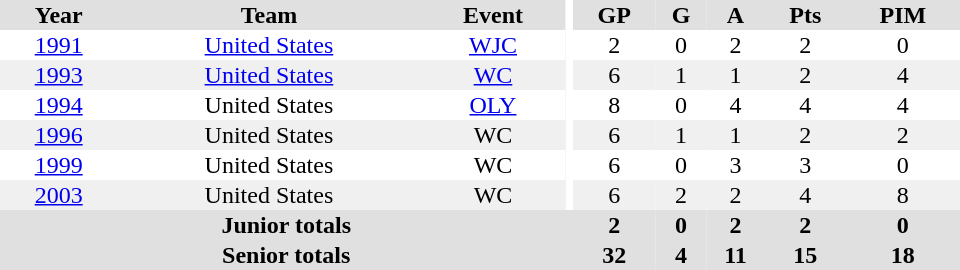<table border="0" cellpadding="1" cellspacing="0" ID="Table3" style="text-align:center; width:40em">
<tr bgcolor="#e0e0e0">
<th>Year</th>
<th>Team</th>
<th>Event</th>
<th rowspan="102" bgcolor="#ffffff"></th>
<th>GP</th>
<th>G</th>
<th>A</th>
<th>Pts</th>
<th>PIM</th>
</tr>
<tr>
<td><a href='#'>1991</a></td>
<td><a href='#'>United States</a></td>
<td><a href='#'>WJC</a></td>
<td>2</td>
<td>0</td>
<td>2</td>
<td>2</td>
<td>0</td>
</tr>
<tr bgcolor="#f0f0f0">
<td><a href='#'>1993</a></td>
<td><a href='#'>United States</a></td>
<td><a href='#'>WC</a></td>
<td>6</td>
<td>1</td>
<td>1</td>
<td>2</td>
<td>4</td>
</tr>
<tr>
<td><a href='#'>1994</a></td>
<td>United States</td>
<td><a href='#'>OLY</a></td>
<td>8</td>
<td>0</td>
<td>4</td>
<td>4</td>
<td>4</td>
</tr>
<tr bgcolor="#f0f0f0">
<td><a href='#'>1996</a></td>
<td>United States</td>
<td>WC</td>
<td>6</td>
<td>1</td>
<td>1</td>
<td>2</td>
<td>2</td>
</tr>
<tr>
<td><a href='#'>1999</a></td>
<td>United States</td>
<td>WC</td>
<td>6</td>
<td>0</td>
<td>3</td>
<td>3</td>
<td>0</td>
</tr>
<tr bgcolor="#f0f0f0">
<td><a href='#'>2003</a></td>
<td>United States</td>
<td>WC</td>
<td>6</td>
<td>2</td>
<td>2</td>
<td>4</td>
<td>8</td>
</tr>
<tr bgcolor="#e0e0e0">
<th colspan="4">Junior totals</th>
<th>2</th>
<th>0</th>
<th>2</th>
<th>2</th>
<th>0</th>
</tr>
<tr bgcolor="#e0e0e0">
<th colspan="4">Senior totals</th>
<th>32</th>
<th>4</th>
<th>11</th>
<th>15</th>
<th>18</th>
</tr>
</table>
